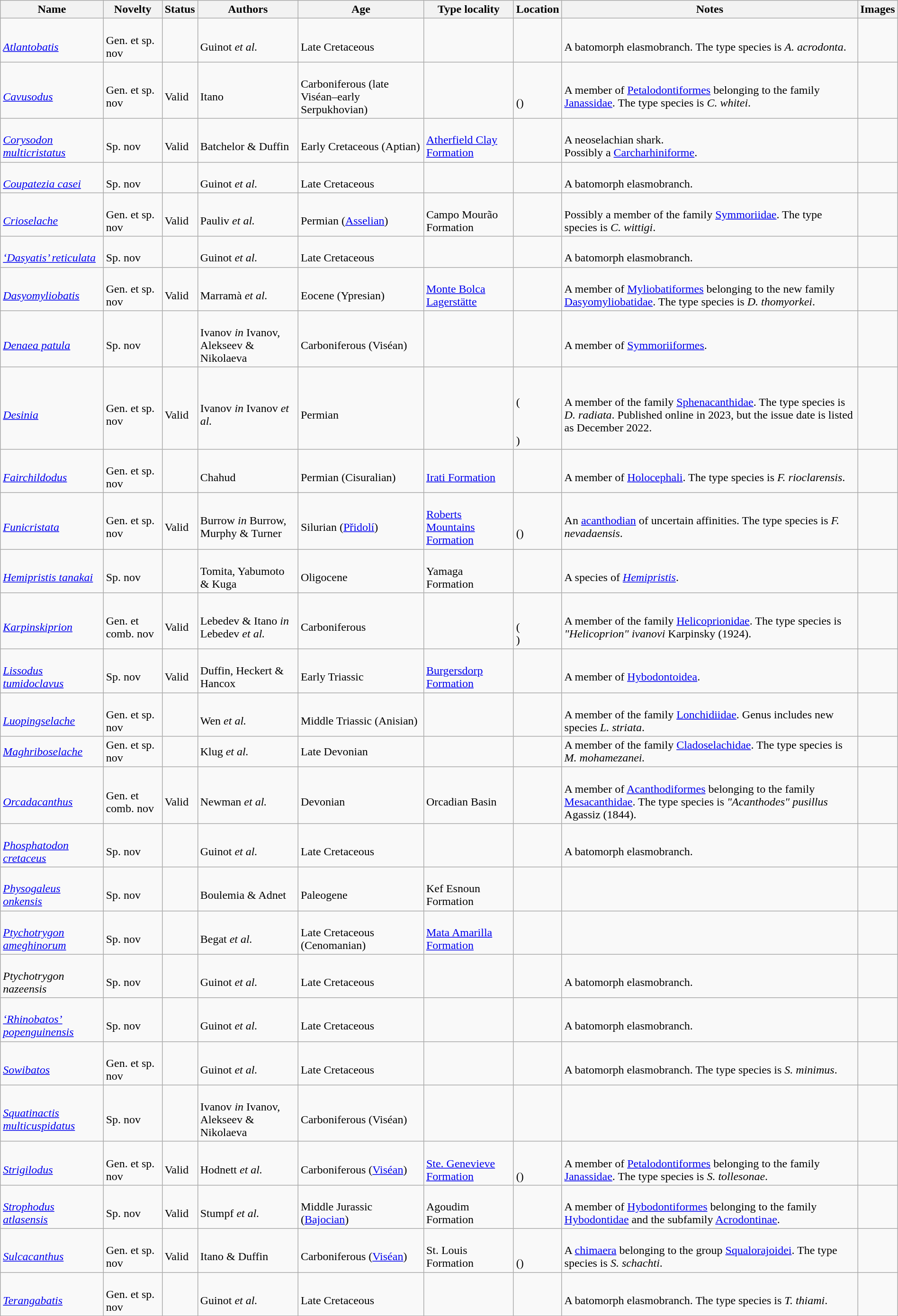<table class="wikitable sortable" align="center" width="100%">
<tr>
<th>Name</th>
<th>Novelty</th>
<th>Status</th>
<th>Authors</th>
<th>Age</th>
<th>Type locality</th>
<th>Location</th>
<th>Notes</th>
<th>Images</th>
</tr>
<tr>
<td><br><em><a href='#'>Atlantobatis</a></em></td>
<td><br>Gen. et sp. nov</td>
<td></td>
<td><br>Guinot <em>et al.</em></td>
<td><br>Late Cretaceous</td>
<td></td>
<td><br></td>
<td><br>A batomorph elasmobranch. The type species is <em>A. acrodonta</em>.</td>
<td></td>
</tr>
<tr>
<td><br><em><a href='#'>Cavusodus</a></em></td>
<td><br>Gen. et sp. nov</td>
<td><br>Valid</td>
<td><br>Itano</td>
<td><br>Carboniferous (late Viséan–early Serpukhovian)</td>
<td></td>
<td><br><br>()</td>
<td><br>A member of <a href='#'>Petalodontiformes</a> belonging to the family <a href='#'>Janassidae</a>. The type species is <em>C. whitei</em>.</td>
<td></td>
</tr>
<tr>
<td><br><em><a href='#'>Corysodon multicristatus</a></em></td>
<td><br>Sp. nov</td>
<td><br>Valid</td>
<td><br>Batchelor & Duffin</td>
<td><br>Early Cretaceous (Aptian)</td>
<td><br><a href='#'>Atherfield Clay Formation</a></td>
<td><br></td>
<td><br>A neoselachian shark.<br>Possibly a <a href='#'>Carcharhiniforme</a>.</td>
<td></td>
</tr>
<tr>
<td><br><em><a href='#'>Coupatezia casei</a></em></td>
<td><br>Sp. nov</td>
<td></td>
<td><br>Guinot <em>et al.</em></td>
<td><br>Late Cretaceous</td>
<td></td>
<td><br></td>
<td><br>A batomorph elasmobranch.</td>
<td></td>
</tr>
<tr>
<td><br><em><a href='#'>Crioselache</a></em></td>
<td><br>Gen. et sp. nov</td>
<td><br>Valid</td>
<td><br>Pauliv <em>et al.</em></td>
<td><br>Permian (<a href='#'>Asselian</a>)</td>
<td><br>Campo Mourão Formation</td>
<td><br></td>
<td><br>Possibly a member of the family <a href='#'>Symmoriidae</a>. The type species is <em>C. wittigi</em>.</td>
<td></td>
</tr>
<tr>
<td><br><em><a href='#'>‘Dasyatis’ reticulata</a></em></td>
<td><br>Sp. nov</td>
<td></td>
<td><br>Guinot <em>et al.</em></td>
<td><br>Late Cretaceous</td>
<td></td>
<td><br></td>
<td><br>A batomorph elasmobranch.</td>
<td></td>
</tr>
<tr>
<td><br><em><a href='#'>Dasyomyliobatis</a></em></td>
<td><br>Gen. et sp. nov</td>
<td><br>Valid</td>
<td><br>Marramà <em>et al.</em></td>
<td><br>Eocene (Ypresian)</td>
<td><br><a href='#'>Monte Bolca</a> <a href='#'>Lagerstätte</a></td>
<td><br></td>
<td><br>A member of <a href='#'>Myliobatiformes</a> belonging to the new family <a href='#'>Dasyomyliobatidae</a>. The type species is <em>D. thomyorkei</em>.</td>
<td></td>
</tr>
<tr>
<td><br><em><a href='#'>Denaea patula</a></em></td>
<td><br>Sp. nov</td>
<td></td>
<td><br>Ivanov <em>in</em> Ivanov, Alekseev & Nikolaeva</td>
<td><br>Carboniferous (Viséan)</td>
<td></td>
<td><br></td>
<td><br>A member of <a href='#'>Symmoriiformes</a>.</td>
<td></td>
</tr>
<tr>
<td><br><em><a href='#'>Desinia</a></em></td>
<td><br>Gen. et sp. nov</td>
<td><br>Valid</td>
<td><br>Ivanov <em>in</em> Ivanov <em>et al.</em></td>
<td><br>Permian</td>
<td></td>
<td><br><br>(<br><br><br>)</td>
<td><br>A member of the family <a href='#'>Sphenacanthidae</a>. The type species is <em>D. radiata</em>. Published online in 2023, but the issue date is listed as December 2022.</td>
<td></td>
</tr>
<tr>
<td><br><em><a href='#'>Fairchildodus</a></em></td>
<td><br>Gen. et sp. nov</td>
<td></td>
<td><br>Chahud</td>
<td><br>Permian (Cisuralian)</td>
<td><br><a href='#'>Irati Formation</a></td>
<td><br></td>
<td><br>A member of <a href='#'>Holocephali</a>. The type species is <em>F. rioclarensis</em>.</td>
<td></td>
</tr>
<tr>
<td><br><em><a href='#'>Funicristata</a></em></td>
<td><br>Gen. et sp. nov</td>
<td><br>Valid</td>
<td><br>Burrow <em>in</em> Burrow, Murphy & Turner</td>
<td><br>Silurian (<a href='#'>Přidolí</a>)</td>
<td><br><a href='#'>Roberts Mountains Formation</a></td>
<td><br><br>()</td>
<td><br>An <a href='#'>acanthodian</a> of uncertain affinities. The type species is <em>F. nevadaensis</em>.</td>
<td></td>
</tr>
<tr>
<td><br><em><a href='#'>Hemipristis tanakai</a></em></td>
<td><br>Sp. nov</td>
<td></td>
<td><br>Tomita, Yabumoto & Kuga</td>
<td><br>Oligocene</td>
<td><br>Yamaga Formation</td>
<td><br></td>
<td><br>A species of <em><a href='#'>Hemipristis</a></em>.</td>
<td></td>
</tr>
<tr>
<td><br><em><a href='#'>Karpinskiprion</a></em></td>
<td><br>Gen. et comb. nov</td>
<td><br>Valid</td>
<td><br>Lebedev & Itano <em>in</em> Lebedev <em>et al.</em></td>
<td><br>Carboniferous</td>
<td></td>
<td><br><br>(<br>)</td>
<td><br>A member of the family <a href='#'>Helicoprionidae</a>. The type species is <em>"Helicoprion" ivanovi</em> Karpinsky (1924).</td>
<td></td>
</tr>
<tr>
<td><br><em><a href='#'>Lissodus tumidoclavus</a></em></td>
<td><br>Sp. nov</td>
<td><br>Valid</td>
<td><br>Duffin, Heckert & Hancox</td>
<td><br>Early Triassic</td>
<td><br><a href='#'>Burgersdorp Formation</a></td>
<td><br></td>
<td><br>A member of <a href='#'>Hybodontoidea</a>.</td>
<td></td>
</tr>
<tr>
<td><br><em><a href='#'>Luopingselache</a></em></td>
<td><br>Gen. et sp. nov</td>
<td></td>
<td><br>Wen <em>et al.</em></td>
<td><br>Middle Triassic (Anisian)</td>
<td></td>
<td><br></td>
<td><br>A member of the family <a href='#'>Lonchidiidae</a>. Genus includes new species <em>L. striata</em>.</td>
<td></td>
</tr>
<tr>
<td><em><a href='#'>Maghriboselache</a></em></td>
<td>Gen. et sp. nov</td>
<td></td>
<td>Klug <em>et al.</em></td>
<td>Late Devonian</td>
<td></td>
<td></td>
<td>A member of the family <a href='#'>Cladoselachidae</a>. The type species is <em>M. mohamezanei.</em></td>
<td></td>
</tr>
<tr>
<td><br><em><a href='#'>Orcadacanthus</a></em></td>
<td><br>Gen. et comb. nov</td>
<td><br>Valid</td>
<td><br>Newman <em>et al.</em></td>
<td><br>Devonian</td>
<td><br>Orcadian Basin</td>
<td><br></td>
<td><br>A member of <a href='#'>Acanthodiformes</a> belonging to the family <a href='#'>Mesacanthidae</a>. The type species is <em>"Acanthodes" pusillus</em> Agassiz (1844).</td>
<td></td>
</tr>
<tr>
<td><br><em><a href='#'>Phosphatodon cretaceus</a></em></td>
<td><br>Sp. nov</td>
<td></td>
<td><br>Guinot <em>et al.</em></td>
<td><br>Late Cretaceous</td>
<td></td>
<td><br></td>
<td><br>A batomorph elasmobranch.</td>
<td></td>
</tr>
<tr>
<td><br><em><a href='#'>Physogaleus onkensis</a></em></td>
<td><br>Sp. nov</td>
<td></td>
<td><br>Boulemia & Adnet</td>
<td><br>Paleogene</td>
<td><br>Kef Esnoun Formation</td>
<td><br></td>
<td></td>
<td></td>
</tr>
<tr>
<td><br><em><a href='#'>Ptychotrygon ameghinorum</a></em></td>
<td><br>Sp. nov</td>
<td></td>
<td><br>Begat <em>et al.</em></td>
<td><br>Late Cretaceous (Cenomanian)</td>
<td><br><a href='#'>Mata Amarilla Formation</a></td>
<td><br></td>
<td></td>
<td></td>
</tr>
<tr>
<td><br><em>Ptychotrygon nazeensis</em></td>
<td><br>Sp. nov</td>
<td></td>
<td><br>Guinot <em>et al.</em></td>
<td><br>Late Cretaceous</td>
<td></td>
<td><br></td>
<td><br>A batomorph elasmobranch.</td>
<td></td>
</tr>
<tr>
<td><br><em><a href='#'>‘Rhinobatos’ popenguinensis</a></em></td>
<td><br>Sp. nov</td>
<td></td>
<td><br>Guinot <em>et al.</em></td>
<td><br>Late Cretaceous</td>
<td></td>
<td><br></td>
<td><br>A batomorph elasmobranch.</td>
<td></td>
</tr>
<tr>
<td><br><em><a href='#'>Sowibatos</a></em></td>
<td><br>Gen. et sp. nov</td>
<td></td>
<td><br>Guinot <em>et al.</em></td>
<td><br>Late Cretaceous</td>
<td></td>
<td><br></td>
<td><br>A batomorph elasmobranch. The type species is <em>S. minimus</em>.</td>
<td></td>
</tr>
<tr>
<td><br><em><a href='#'>Squatinactis multicuspidatus</a></em></td>
<td><br>Sp. nov</td>
<td></td>
<td><br>Ivanov <em>in</em> Ivanov, Alekseev & Nikolaeva</td>
<td><br>Carboniferous (Viséan)</td>
<td></td>
<td><br></td>
<td></td>
<td></td>
</tr>
<tr>
<td><br><em><a href='#'>Strigilodus</a></em></td>
<td><br>Gen. et sp. nov</td>
<td><br>Valid</td>
<td><br>Hodnett <em>et al.</em></td>
<td><br>Carboniferous (<a href='#'>Viséan</a>)</td>
<td><br><a href='#'>Ste. Genevieve Formation</a></td>
<td><br><br>()</td>
<td><br>A member of <a href='#'>Petalodontiformes</a> belonging to the family <a href='#'>Janassidae</a>. The type species is <em>S. tollesonae</em>.</td>
<td></td>
</tr>
<tr>
<td><br><em><a href='#'>Strophodus atlasensis</a></em></td>
<td><br>Sp. nov</td>
<td><br>Valid</td>
<td><br>Stumpf <em>et al.</em></td>
<td><br>Middle Jurassic (<a href='#'>Bajocian</a>)</td>
<td><br>Agoudim Formation</td>
<td><br></td>
<td><br>A member of <a href='#'>Hybodontiformes</a> belonging to the family <a href='#'>Hybodontidae</a> and the subfamily <a href='#'>Acrodontinae</a>.</td>
<td></td>
</tr>
<tr>
<td><br><em><a href='#'>Sulcacanthus</a></em></td>
<td><br>Gen. et sp. nov</td>
<td><br>Valid</td>
<td><br>Itano & Duffin</td>
<td><br>Carboniferous (<a href='#'>Viséan</a>)</td>
<td><br>St. Louis Formation</td>
<td><br><br>()</td>
<td><br>A <a href='#'>chimaera</a> belonging to the group <a href='#'>Squalorajoidei</a>. The type species is <em>S. schachti</em>.</td>
<td></td>
</tr>
<tr>
<td><br><em><a href='#'>Terangabatis</a></em></td>
<td><br>Gen. et sp. nov</td>
<td></td>
<td><br>Guinot <em>et al.</em></td>
<td><br>Late Cretaceous</td>
<td></td>
<td><br></td>
<td><br>A batomorph elasmobranch. The type species is <em>T. thiami</em>.</td>
<td></td>
</tr>
<tr>
</tr>
</table>
